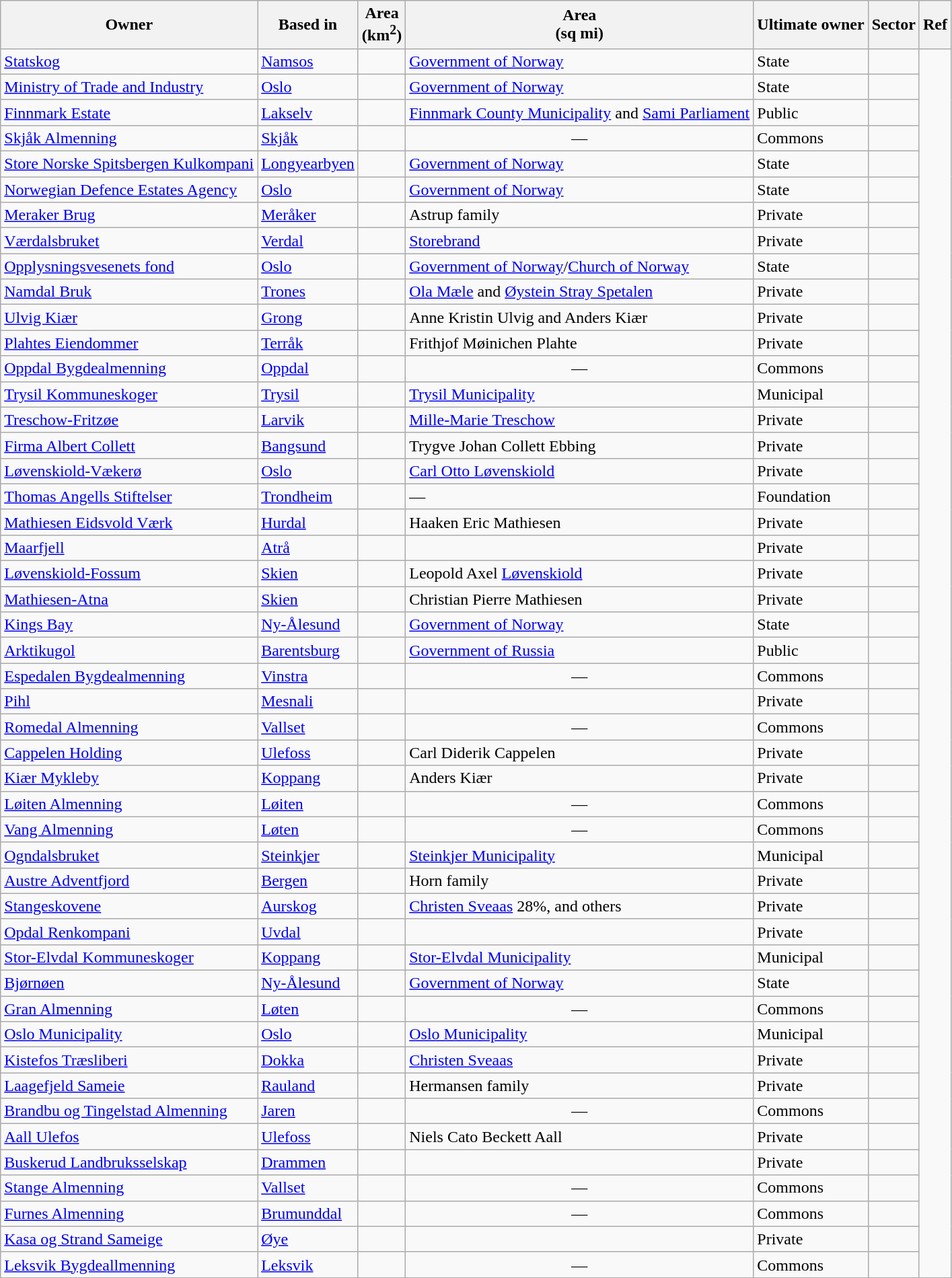<table class="wikitable plainrowheaders sortable">
<tr>
<th scope="col">Owner</th>
<th scope="col">Based in</th>
<th scope="col">Area<br>(km<sup>2</sup>)</th>
<th scope="col">Area<br>(sq mi)</th>
<th scope="col">Ultimate owner</th>
<th scope="col">Sector</th>
<th scope="col" class="unsortable">Ref</th>
</tr>
<tr>
<td><a href='#'>Statskog</a></td>
<td><a href='#'>Namsos</a></td>
<td></td>
<td><a href='#'>Government of Norway</a></td>
<td>State</td>
<td align=center></td>
</tr>
<tr>
<td><a href='#'>Ministry of Trade and Industry</a></td>
<td><a href='#'>Oslo</a></td>
<td></td>
<td><a href='#'>Government of Norway</a></td>
<td>State</td>
<td align=center></td>
</tr>
<tr>
<td><a href='#'>Finnmark Estate</a></td>
<td><a href='#'>Lakselv</a></td>
<td></td>
<td><a href='#'>Finnmark County Municipality</a> and <a href='#'>Sami Parliament</a></td>
<td>Public</td>
<td align=center></td>
</tr>
<tr>
<td><a href='#'>Skjåk Almenning</a></td>
<td><a href='#'>Skjåk</a></td>
<td></td>
<td align=center>—</td>
<td>Commons</td>
<td align=center></td>
</tr>
<tr>
<td><a href='#'>Store Norske Spitsbergen Kulkompani</a></td>
<td><a href='#'>Longyearbyen</a></td>
<td></td>
<td><a href='#'>Government of Norway</a></td>
<td>State</td>
<td align=center></td>
</tr>
<tr>
<td><a href='#'>Norwegian Defence Estates Agency</a></td>
<td><a href='#'>Oslo</a></td>
<td></td>
<td><a href='#'>Government of Norway</a></td>
<td>State</td>
<td align=center></td>
</tr>
<tr>
<td><a href='#'>Meraker Brug</a></td>
<td><a href='#'>Meråker</a></td>
<td></td>
<td>Astrup family</td>
<td>Private</td>
<td align=center></td>
</tr>
<tr>
<td><a href='#'>Værdalsbruket</a></td>
<td><a href='#'>Verdal</a></td>
<td></td>
<td><a href='#'>Storebrand</a></td>
<td>Private</td>
<td align=center></td>
</tr>
<tr>
<td><a href='#'>Opplysningsvesenets fond</a></td>
<td><a href='#'>Oslo</a></td>
<td></td>
<td><a href='#'>Government of Norway</a>/<a href='#'>Church of Norway</a></td>
<td>State</td>
<td align=center></td>
</tr>
<tr>
<td><a href='#'>Namdal Bruk</a></td>
<td><a href='#'>Trones</a></td>
<td></td>
<td><a href='#'>Ola Mæle</a> and <a href='#'>Øystein Stray Spetalen</a></td>
<td>Private</td>
<td align=center></td>
</tr>
<tr>
<td><a href='#'>Ulvig Kiær</a></td>
<td><a href='#'>Grong</a></td>
<td></td>
<td>Anne Kristin Ulvig and Anders Kiær</td>
<td>Private</td>
<td align=center></td>
</tr>
<tr>
<td><a href='#'>Plahtes Eiendommer</a></td>
<td><a href='#'>Terråk</a></td>
<td></td>
<td>Frithjof Møinichen Plahte</td>
<td>Private</td>
<td align=center></td>
</tr>
<tr>
<td><a href='#'>Oppdal Bygdealmenning</a></td>
<td><a href='#'>Oppdal</a></td>
<td></td>
<td align=center>—</td>
<td>Commons</td>
<td align=center></td>
</tr>
<tr>
<td><a href='#'>Trysil Kommuneskoger</a></td>
<td><a href='#'>Trysil</a></td>
<td></td>
<td><a href='#'>Trysil Municipality</a></td>
<td>Municipal</td>
<td align=center></td>
</tr>
<tr>
<td><a href='#'>Treschow-Fritzøe</a></td>
<td><a href='#'>Larvik</a></td>
<td></td>
<td><a href='#'>Mille-Marie Treschow</a></td>
<td>Private</td>
<td align=center></td>
</tr>
<tr>
<td><a href='#'>Firma Albert Collett</a></td>
<td><a href='#'>Bangsund</a></td>
<td></td>
<td>Trygve Johan Collett Ebbing</td>
<td>Private</td>
<td align=center></td>
</tr>
<tr>
<td><a href='#'>Løvenskiold-Vækerø</a></td>
<td><a href='#'>Oslo</a></td>
<td></td>
<td><a href='#'>Carl Otto Løvenskiold</a></td>
<td>Private</td>
<td align=center></td>
</tr>
<tr>
<td><a href='#'>Thomas Angells Stiftelser</a></td>
<td><a href='#'>Trondheim</a></td>
<td></td>
<td>—</td>
<td>Foundation</td>
<td align=center></td>
</tr>
<tr>
<td><a href='#'>Mathiesen Eidsvold Værk</a></td>
<td><a href='#'>Hurdal</a></td>
<td></td>
<td>Haaken Eric Mathiesen</td>
<td>Private</td>
<td align=center></td>
</tr>
<tr>
<td><a href='#'>Maarfjell</a></td>
<td><a href='#'>Atrå</a></td>
<td></td>
<td></td>
<td>Private</td>
<td align=center></td>
</tr>
<tr>
<td><a href='#'>Løvenskiold-Fossum</a></td>
<td><a href='#'>Skien</a></td>
<td></td>
<td>Leopold Axel <a href='#'>Løvenskiold</a></td>
<td>Private</td>
<td align=center></td>
</tr>
<tr>
<td><a href='#'>Mathiesen-Atna</a></td>
<td><a href='#'>Skien</a></td>
<td></td>
<td>Christian Pierre Mathiesen</td>
<td>Private</td>
<td align=center></td>
</tr>
<tr>
<td><a href='#'>Kings Bay</a></td>
<td><a href='#'>Ny-Ålesund</a></td>
<td></td>
<td><a href='#'>Government of Norway</a></td>
<td>State</td>
<td align=center></td>
</tr>
<tr>
<td><a href='#'>Arktikugol</a></td>
<td><a href='#'>Barentsburg</a></td>
<td></td>
<td><a href='#'>Government of Russia</a></td>
<td>Public</td>
<td align=center></td>
</tr>
<tr>
<td><a href='#'>Espedalen Bygdealmenning</a></td>
<td><a href='#'>Vinstra</a></td>
<td></td>
<td align=center>—</td>
<td>Commons</td>
<td align=center></td>
</tr>
<tr>
<td><a href='#'>Pihl</a></td>
<td><a href='#'>Mesnali</a></td>
<td></td>
<td></td>
<td>Private</td>
<td align=center></td>
</tr>
<tr>
<td><a href='#'>Romedal Almenning</a></td>
<td><a href='#'>Vallset</a></td>
<td></td>
<td align=center>—</td>
<td>Commons</td>
<td align=center></td>
</tr>
<tr>
<td><a href='#'>Cappelen Holding</a></td>
<td><a href='#'>Ulefoss</a></td>
<td></td>
<td>Carl Diderik Cappelen</td>
<td>Private</td>
<td align=center></td>
</tr>
<tr>
<td><a href='#'>Kiær Mykleby</a></td>
<td><a href='#'>Koppang</a></td>
<td></td>
<td>Anders Kiær</td>
<td>Private</td>
<td align=center></td>
</tr>
<tr>
<td><a href='#'>Løiten Almenning</a></td>
<td><a href='#'>Løiten</a></td>
<td></td>
<td align=center>—</td>
<td>Commons</td>
<td align=center></td>
</tr>
<tr>
<td><a href='#'>Vang Almenning</a></td>
<td><a href='#'>Løten</a></td>
<td></td>
<td align=center>—</td>
<td>Commons</td>
<td align=center></td>
</tr>
<tr>
<td><a href='#'>Ogndalsbruket</a></td>
<td><a href='#'>Steinkjer</a></td>
<td></td>
<td><a href='#'>Steinkjer Municipality</a></td>
<td>Municipal</td>
<td align=center></td>
</tr>
<tr>
<td><a href='#'>Austre Adventfjord</a></td>
<td><a href='#'>Bergen</a></td>
<td></td>
<td>Horn family</td>
<td>Private</td>
<td align=center></td>
</tr>
<tr>
<td><a href='#'>Stangeskovene</a></td>
<td><a href='#'>Aurskog</a></td>
<td></td>
<td><a href='#'>Christen Sveaas</a> 28%, and others</td>
<td>Private</td>
<td align=center></td>
</tr>
<tr>
<td><a href='#'>Opdal Renkompani</a></td>
<td><a href='#'>Uvdal</a></td>
<td></td>
<td></td>
<td>Private</td>
<td align=center></td>
</tr>
<tr>
<td><a href='#'>Stor-Elvdal Kommuneskoger</a></td>
<td><a href='#'>Koppang</a></td>
<td></td>
<td><a href='#'>Stor-Elvdal Municipality</a></td>
<td>Municipal</td>
<td align=center></td>
</tr>
<tr>
<td><a href='#'>Bjørnøen</a></td>
<td><a href='#'>Ny-Ålesund</a></td>
<td></td>
<td><a href='#'>Government of Norway</a></td>
<td>State</td>
<td align=center></td>
</tr>
<tr>
<td><a href='#'>Gran Almenning</a></td>
<td><a href='#'>Løten</a></td>
<td></td>
<td align=center>—</td>
<td>Commons</td>
<td align=center></td>
</tr>
<tr>
<td><a href='#'>Oslo Municipality</a></td>
<td><a href='#'>Oslo</a></td>
<td></td>
<td><a href='#'>Oslo Municipality</a></td>
<td>Municipal</td>
<td align=center></td>
</tr>
<tr>
<td><a href='#'>Kistefos Træsliberi</a></td>
<td><a href='#'>Dokka</a></td>
<td></td>
<td><a href='#'>Christen Sveaas</a></td>
<td>Private</td>
<td align=center></td>
</tr>
<tr>
<td><a href='#'>Laagefjeld Sameie</a></td>
<td><a href='#'>Rauland</a></td>
<td></td>
<td>Hermansen family</td>
<td>Private</td>
<td align=center></td>
</tr>
<tr>
<td><a href='#'>Brandbu og Tingelstad Almenning</a></td>
<td><a href='#'>Jaren</a></td>
<td></td>
<td align=center>—</td>
<td>Commons</td>
<td align=center></td>
</tr>
<tr>
<td><a href='#'>Aall Ulefos</a></td>
<td><a href='#'>Ulefoss</a></td>
<td></td>
<td>Niels Cato Beckett Aall</td>
<td>Private</td>
<td align=center></td>
</tr>
<tr>
<td><a href='#'>Buskerud Landbruksselskap</a></td>
<td><a href='#'>Drammen</a></td>
<td></td>
<td></td>
<td>Private</td>
<td align=center></td>
</tr>
<tr>
<td><a href='#'>Stange Almenning</a></td>
<td><a href='#'>Vallset</a></td>
<td></td>
<td align=center>—</td>
<td>Commons</td>
<td align=center></td>
</tr>
<tr>
<td><a href='#'>Furnes Almenning</a></td>
<td><a href='#'>Brumunddal</a></td>
<td></td>
<td align=center>—</td>
<td>Commons</td>
<td align=center></td>
</tr>
<tr>
<td><a href='#'>Kasa og Strand Sameige</a></td>
<td><a href='#'>Øye</a></td>
<td></td>
<td></td>
<td>Private</td>
<td align=center></td>
</tr>
<tr>
<td><a href='#'>Leksvik Bygdeallmenning</a></td>
<td><a href='#'>Leksvik</a></td>
<td></td>
<td align=center>—</td>
<td>Commons</td>
<td align=center></td>
</tr>
</table>
